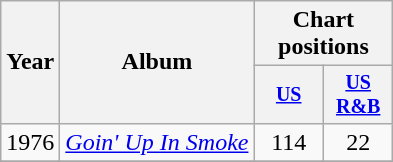<table class="wikitable" style="text-align:center;">
<tr>
<th rowspan="2">Year</th>
<th rowspan="2">Album</th>
<th colspan="2">Chart positions</th>
</tr>
<tr style="font-size:smaller;">
<th width="40"><a href='#'>US</a></th>
<th width="40"><a href='#'>US<br>R&B</a></th>
</tr>
<tr>
<td rowspan="1">1976</td>
<td align="left"><em><a href='#'>Goin' Up In Smoke</a></em></td>
<td>114</td>
<td>22</td>
</tr>
<tr>
</tr>
</table>
